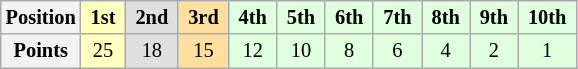<table class="wikitable" style="font-size:85%; text-align:center">
<tr>
<th>Position</th>
<td style="background:#FFFFBF;"> <strong>1st</strong> </td>
<td style="background:#DFDFDF;"> <strong>2nd</strong> </td>
<td style="background:#FFDF9F;"> <strong>3rd</strong> </td>
<td style="background:#DFFFDF;"> <strong>4th</strong> </td>
<td style="background:#DFFFDF;"> <strong>5th</strong> </td>
<td style="background:#DFFFDF;"> <strong>6th</strong> </td>
<td style="background:#DFFFDF;"> <strong>7th</strong> </td>
<td style="background:#DFFFDF;"> <strong>8th</strong> </td>
<td style="background:#DFFFDF;"> <strong>9th</strong> </td>
<td style="background:#DFFFDF;"> <strong>10th</strong> </td>
</tr>
<tr>
<th>Points</th>
<td style="background:#FFFFBF;">25</td>
<td style="background:#DFDFDF;">18</td>
<td style="background:#FFDF9F;">15</td>
<td style="background:#DFFFDF;">12</td>
<td style="background:#DFFFDF;">10</td>
<td style="background:#DFFFDF;">8</td>
<td style="background:#DFFFDF;">6</td>
<td style="background:#DFFFDF;">4</td>
<td style="background:#DFFFDF;">2</td>
<td style="background:#DFFFDF;">1</td>
</tr>
</table>
